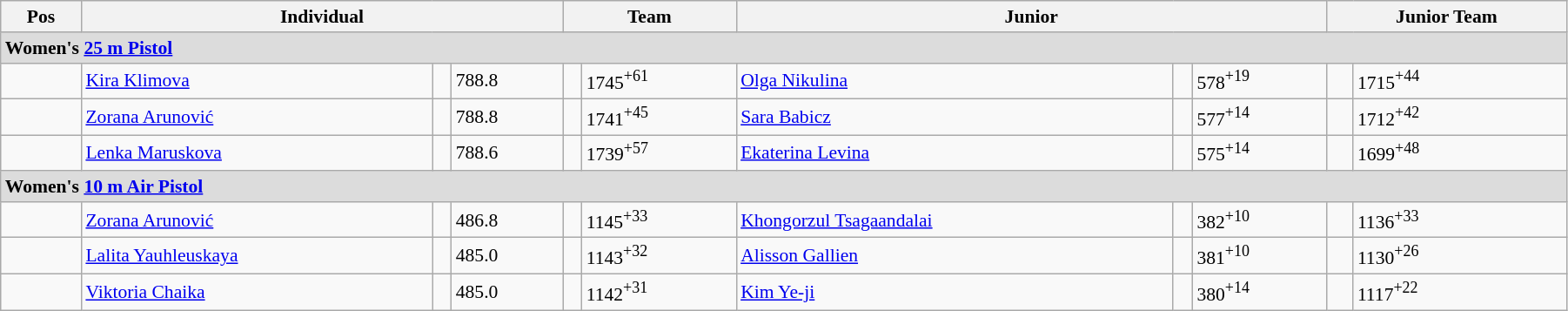<table class=wikitable style="width:95%; font-size: 90%;">
<tr>
<th>Pos</th>
<th colspan=3>Individual</th>
<th colspan=2>Team</th>
<th colspan=3>Junior</th>
<th colspan=3>Junior Team</th>
</tr>
<tr>
<td colspan=11 style="background:#dcdcdc"><strong>Women's <a href='#'>25 m Pistol</a></strong></td>
</tr>
<tr>
<td></td>
<td><a href='#'>Kira Klimova</a></td>
<td></td>
<td>788.8</td>
<td></td>
<td>1745<sup>+61</sup></td>
<td><a href='#'>Olga Nikulina</a></td>
<td></td>
<td>578<sup>+19</sup></td>
<td></td>
<td>1715<sup>+44</sup></td>
</tr>
<tr>
<td></td>
<td><a href='#'>Zorana Arunović</a></td>
<td></td>
<td>788.8</td>
<td></td>
<td>1741<sup>+45</sup></td>
<td><a href='#'>Sara Babicz</a></td>
<td></td>
<td>577<sup>+14</sup></td>
<td></td>
<td>1712<sup>+42</sup></td>
</tr>
<tr>
<td></td>
<td><a href='#'>Lenka Maruskova</a></td>
<td></td>
<td>788.6</td>
<td></td>
<td>1739<sup>+57</sup></td>
<td><a href='#'>Ekaterina Levina</a></td>
<td></td>
<td>575<sup>+14</sup></td>
<td></td>
<td>1699<sup>+48</sup></td>
</tr>
<tr>
<td colspan=11 style="background:#dcdcdc"><strong>Women's <a href='#'>10 m Air Pistol</a></strong></td>
</tr>
<tr>
<td></td>
<td><a href='#'>Zorana Arunović</a></td>
<td></td>
<td>486.8</td>
<td></td>
<td>1145<sup>+33</sup></td>
<td><a href='#'>Khongorzul Tsagaandalai</a></td>
<td></td>
<td>382<sup>+10</sup></td>
<td></td>
<td>1136<sup>+33</sup></td>
</tr>
<tr>
<td></td>
<td><a href='#'>Lalita Yauhleuskaya</a></td>
<td></td>
<td>485.0</td>
<td></td>
<td>1143<sup>+32</sup></td>
<td><a href='#'>Alisson Gallien</a></td>
<td></td>
<td>381<sup>+10</sup></td>
<td></td>
<td>1130<sup>+26</sup></td>
</tr>
<tr>
<td></td>
<td><a href='#'>Viktoria Chaika</a></td>
<td></td>
<td>485.0</td>
<td></td>
<td>1142<sup>+31</sup></td>
<td><a href='#'>Kim Ye-ji</a></td>
<td></td>
<td>380<sup>+14</sup></td>
<td></td>
<td>1117<sup>+22</sup></td>
</tr>
</table>
